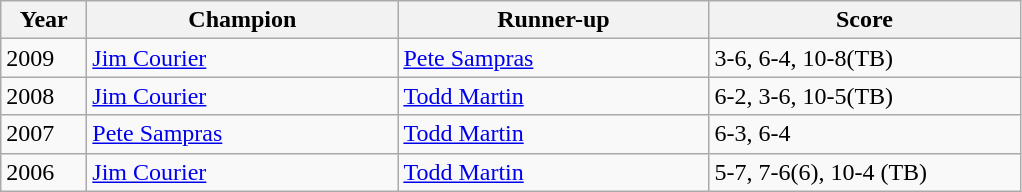<table class="wikitable">
<tr>
<th width=50>Year</th>
<th width=200>Champion</th>
<th width=200>Runner-up</th>
<th width=200>Score</th>
</tr>
<tr>
<td>2009</td>
<td><a href='#'>Jim Courier</a></td>
<td><a href='#'>Pete Sampras</a></td>
<td>3-6, 6-4, 10-8(TB)</td>
</tr>
<tr>
<td>2008</td>
<td><a href='#'>Jim Courier</a></td>
<td><a href='#'>Todd Martin</a></td>
<td>6-2, 3-6, 10-5(TB)</td>
</tr>
<tr>
<td>2007</td>
<td><a href='#'>Pete Sampras</a></td>
<td><a href='#'>Todd Martin</a></td>
<td>6-3, 6-4</td>
</tr>
<tr>
<td>2006</td>
<td><a href='#'>Jim Courier</a></td>
<td><a href='#'>Todd Martin</a></td>
<td>5-7, 7-6(6), 10-4 (TB)</td>
</tr>
</table>
